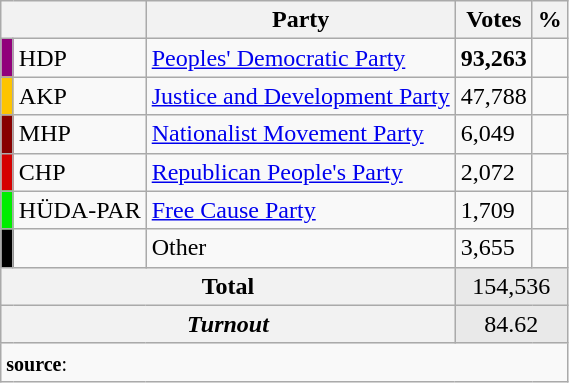<table class="wikitable">
<tr>
<th colspan="2" align="center"></th>
<th align="center">Party</th>
<th align="center">Votes</th>
<th align="center">%</th>
</tr>
<tr align="left">
<td bgcolor="#91007B" width="1"></td>
<td>HDP</td>
<td><a href='#'>Peoples' Democratic Party</a></td>
<td><strong>93,263</strong></td>
<td><strong></strong></td>
</tr>
<tr align="left">
<td bgcolor="#FDC400" width="1"></td>
<td>AKP</td>
<td><a href='#'>Justice and Development Party</a></td>
<td>47,788</td>
<td></td>
</tr>
<tr align="left">
<td bgcolor="#870000" width="1"></td>
<td>MHP</td>
<td><a href='#'>Nationalist Movement Party</a></td>
<td>6,049</td>
<td></td>
</tr>
<tr align="left">
<td bgcolor="#d50000" width="1"></td>
<td>CHP</td>
<td><a href='#'>Republican People's Party</a></td>
<td>2,072</td>
<td></td>
</tr>
<tr align="left">
<td bgcolor="#Green" width="1"></td>
<td>HÜDA-PAR</td>
<td><a href='#'>Free Cause Party</a></td>
<td>1,709</td>
<td></td>
</tr>
<tr align="left">
<td bgcolor=" " width="1"></td>
<td></td>
<td>Other</td>
<td>3,655</td>
<td></td>
</tr>
<tr align="left" style="background-color:#E9E9E9">
<th colspan="3" align="center"><strong>Total</strong></th>
<td colspan="5" align="center">154,536</td>
</tr>
<tr align="left" style="background-color:#E9E9E9">
<th colspan="3" align="center"><em>Turnout</em></th>
<td colspan="5" align="center">84.62</td>
</tr>
<tr>
<td colspan="9" align="left"><small><strong>source</strong>: </small></td>
</tr>
</table>
